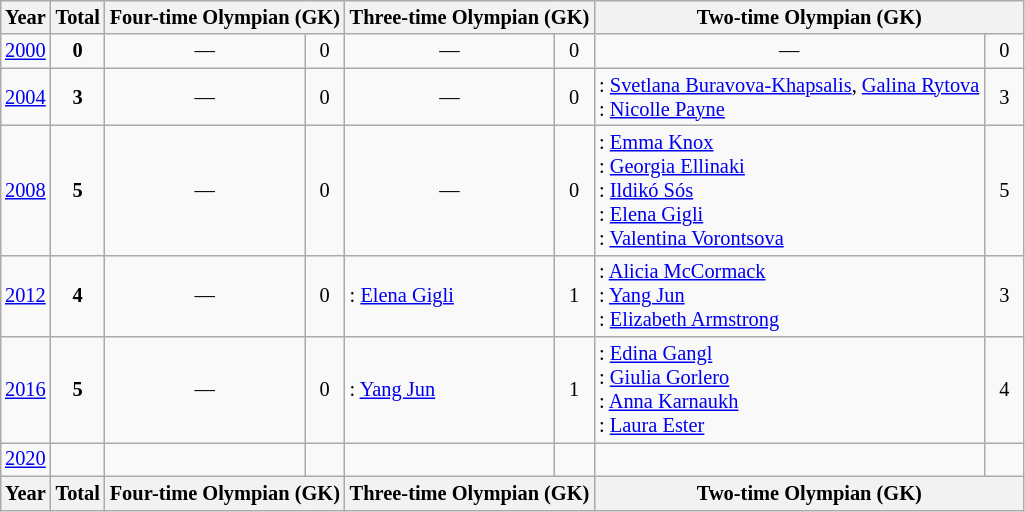<table class="wikitable" style="text-align: center; font-size: 85%; margin-left: 1em;">
<tr>
<th>Year</th>
<th>Total</th>
<th colspan="2">Four-time Olympian (GK)</th>
<th colspan="2">Three-time Olympian (GK)</th>
<th colspan="2">Two-time Olympian (GK)</th>
</tr>
<tr>
<td><a href='#'>2000</a></td>
<td><strong>0</strong></td>
<td>—</td>
<td style="width: 1.5em;">0</td>
<td>—</td>
<td style="width: 1.5em;">0</td>
<td>—</td>
<td style="width: 1.5em;">0</td>
</tr>
<tr>
<td><a href='#'>2004</a></td>
<td><strong>3</strong></td>
<td>—</td>
<td>0</td>
<td>—</td>
<td>0</td>
<td style="text-align: left;">: <a href='#'>Svetlana Buravova-Khapsalis</a>, <a href='#'>Galina Rytova</a><br>: <a href='#'>Nicolle Payne</a></td>
<td>3</td>
</tr>
<tr>
<td><a href='#'>2008</a></td>
<td><strong>5</strong></td>
<td>—</td>
<td>0</td>
<td>—</td>
<td>0</td>
<td style="text-align: left;">: <a href='#'>Emma Knox</a><br>: <a href='#'>Georgia Ellinaki</a><br>: <a href='#'>Ildikó Sós</a><br>: <a href='#'>Elena Gigli</a><br>: <a href='#'>Valentina Vorontsova</a></td>
<td>5</td>
</tr>
<tr>
<td><a href='#'>2012</a></td>
<td><strong>4</strong></td>
<td>—</td>
<td>0</td>
<td style="text-align: left;">: <a href='#'>Elena Gigli</a></td>
<td>1</td>
<td style="text-align: left;">: <a href='#'>Alicia McCormack</a><br>: <a href='#'>Yang Jun</a><br>: <a href='#'>Elizabeth Armstrong</a></td>
<td>3</td>
</tr>
<tr>
<td><a href='#'>2016</a></td>
<td><strong>5</strong></td>
<td>—</td>
<td>0</td>
<td style="text-align: left;">: <a href='#'>Yang Jun</a></td>
<td>1</td>
<td style="text-align: left;">: <a href='#'>Edina Gangl</a><br>: <a href='#'>Giulia Gorlero</a><br>: <a href='#'>Anna Karnaukh</a><br>: <a href='#'>Laura Ester</a></td>
<td>4</td>
</tr>
<tr>
<td><a href='#'>2020</a></td>
<td></td>
<td></td>
<td></td>
<td></td>
<td></td>
<td></td>
<td></td>
</tr>
<tr>
<th>Year</th>
<th>Total</th>
<th colspan="2">Four-time Olympian (GK)</th>
<th colspan="2">Three-time Olympian (GK)</th>
<th colspan="2">Two-time Olympian (GK)</th>
</tr>
</table>
